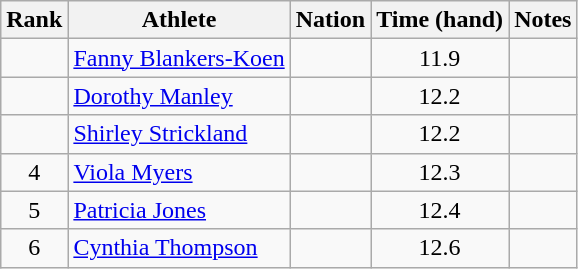<table class="wikitable sortable" style="text-align:center">
<tr>
<th>Rank</th>
<th>Athlete</th>
<th>Nation</th>
<th>Time (hand)</th>
<th>Notes</th>
</tr>
<tr>
<td></td>
<td align=left><a href='#'>Fanny Blankers-Koen</a></td>
<td align=left></td>
<td>11.9</td>
<td></td>
</tr>
<tr>
<td></td>
<td align=left><a href='#'>Dorothy Manley</a></td>
<td align=left></td>
<td>12.2</td>
<td></td>
</tr>
<tr>
<td></td>
<td align=left><a href='#'>Shirley Strickland</a></td>
<td align=left></td>
<td>12.2</td>
<td></td>
</tr>
<tr>
<td>4</td>
<td align=left><a href='#'>Viola Myers</a></td>
<td align=left></td>
<td>12.3</td>
<td></td>
</tr>
<tr>
<td>5</td>
<td align=left><a href='#'>Patricia Jones</a></td>
<td align=left></td>
<td>12.4</td>
<td></td>
</tr>
<tr>
<td>6</td>
<td align=left><a href='#'>Cynthia Thompson</a></td>
<td align=left></td>
<td>12.6</td>
<td></td>
</tr>
</table>
